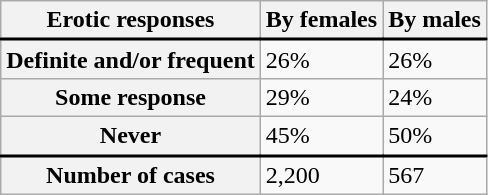<table class="wikitable">
<tr style="border-bottom:2px solid black;">
<th>Erotic responses</th>
<th>By females</th>
<th>By males</th>
</tr>
<tr>
<th>Definite and/or frequent</th>
<td>26%</td>
<td>26%</td>
</tr>
<tr>
<th>Some response</th>
<td>29%</td>
<td>24%</td>
</tr>
<tr>
<th>Never</th>
<td>45%</td>
<td>50%</td>
</tr>
<tr style="border-top:2px solid black;">
<th>Number of cases</th>
<td>2,200</td>
<td>567</td>
</tr>
</table>
